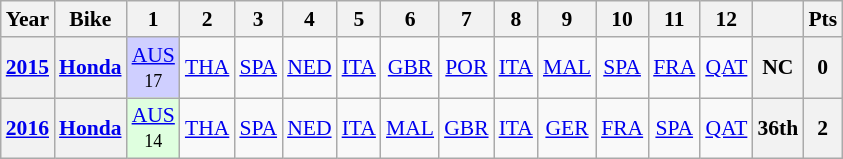<table class="wikitable" style="text-align:center; font-size:90%">
<tr>
<th>Year</th>
<th>Bike</th>
<th>1</th>
<th>2</th>
<th>3</th>
<th>4</th>
<th>5</th>
<th>6</th>
<th>7</th>
<th>8</th>
<th>9</th>
<th>10</th>
<th>11</th>
<th>12</th>
<th></th>
<th>Pts</th>
</tr>
<tr>
<th><a href='#'>2015</a></th>
<th><a href='#'>Honda</a></th>
<td style="background:#cfcfff;"><a href='#'>AUS</a><br><small>17</small></td>
<td><a href='#'>THA</a></td>
<td><a href='#'>SPA</a></td>
<td><a href='#'>NED</a></td>
<td><a href='#'>ITA</a></td>
<td><a href='#'>GBR</a></td>
<td><a href='#'>POR</a></td>
<td><a href='#'>ITA</a></td>
<td><a href='#'>MAL</a></td>
<td><a href='#'>SPA</a></td>
<td><a href='#'>FRA</a></td>
<td><a href='#'>QAT</a></td>
<th>NC</th>
<th>0</th>
</tr>
<tr>
<th><a href='#'>2016</a></th>
<th><a href='#'>Honda</a></th>
<td style="background:#DFFFDF;"><a href='#'>AUS</a><br><small>14</small></td>
<td><a href='#'>THA</a></td>
<td><a href='#'>SPA</a></td>
<td><a href='#'>NED</a></td>
<td><a href='#'>ITA</a></td>
<td><a href='#'>MAL</a></td>
<td><a href='#'>GBR</a></td>
<td><a href='#'>ITA</a></td>
<td><a href='#'>GER</a></td>
<td><a href='#'>FRA</a></td>
<td><a href='#'>SPA</a></td>
<td><a href='#'>QAT</a></td>
<th>36th</th>
<th>2</th>
</tr>
</table>
